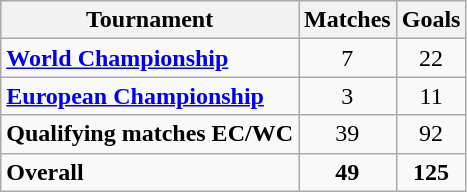<table class="wikitable sortable">
<tr>
<th>Tournament</th>
<th>Matches</th>
<th>Goals</th>
</tr>
<tr>
<td><strong><a href='#'>World Championship</a></strong></td>
<td align=center>7</td>
<td align=center>22</td>
</tr>
<tr>
<td><strong><a href='#'>European Championship</a></strong></td>
<td align=center>3</td>
<td align=center>11</td>
</tr>
<tr>
<td><strong>Qualifying matches EC/WC</strong></td>
<td align=center>39</td>
<td align=center>92</td>
</tr>
<tr>
<td><strong>Overall</strong></td>
<td align=center><strong>49</strong></td>
<td align=center><strong>125</strong></td>
</tr>
</table>
